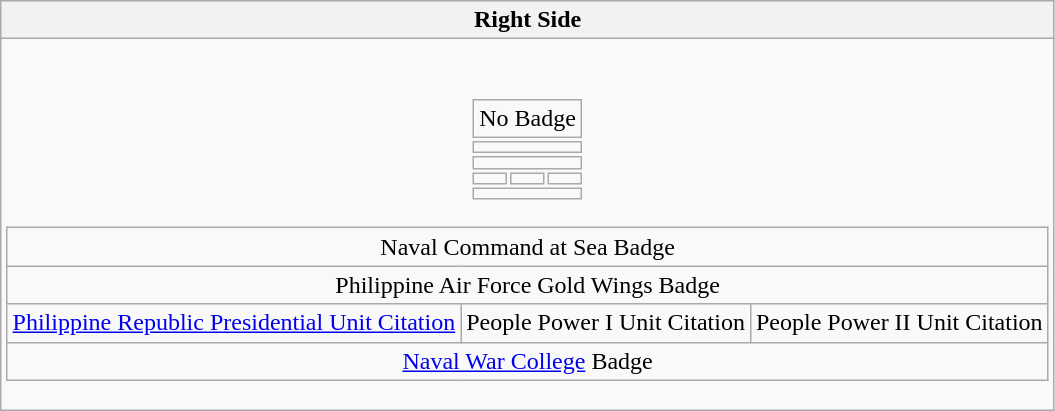<table class="wikitable">
<tr>
<th>Right Side</th>
</tr>
<tr>
<td><br><table style="margin:1em auto; text-align:center;">
<tr>
<td colspan="3">No Badge</td>
</tr>
<tr>
<td colspan="3"></td>
</tr>
<tr>
<td colspan="3"></td>
</tr>
<tr>
<td></td>
<td></td>
<td></td>
</tr>
<tr>
<td colspan="3"></td>
</tr>
</table>
<table class="wikitable" style="margin:1em auto; text-align:center;">
<tr>
<td colspan="3">Naval Command at Sea Badge</td>
</tr>
<tr>
<td colspan="3">Philippine Air Force Gold Wings Badge</td>
</tr>
<tr>
<td align="center"><a href='#'>Philippine Republic Presidential Unit Citation</a></td>
<td>People Power I Unit Citation</td>
<td>People Power II Unit Citation</td>
</tr>
<tr>
<td colspan="3" align="center"><a href='#'>Naval War College</a> Badge</td>
</tr>
</table>
</td>
</tr>
</table>
